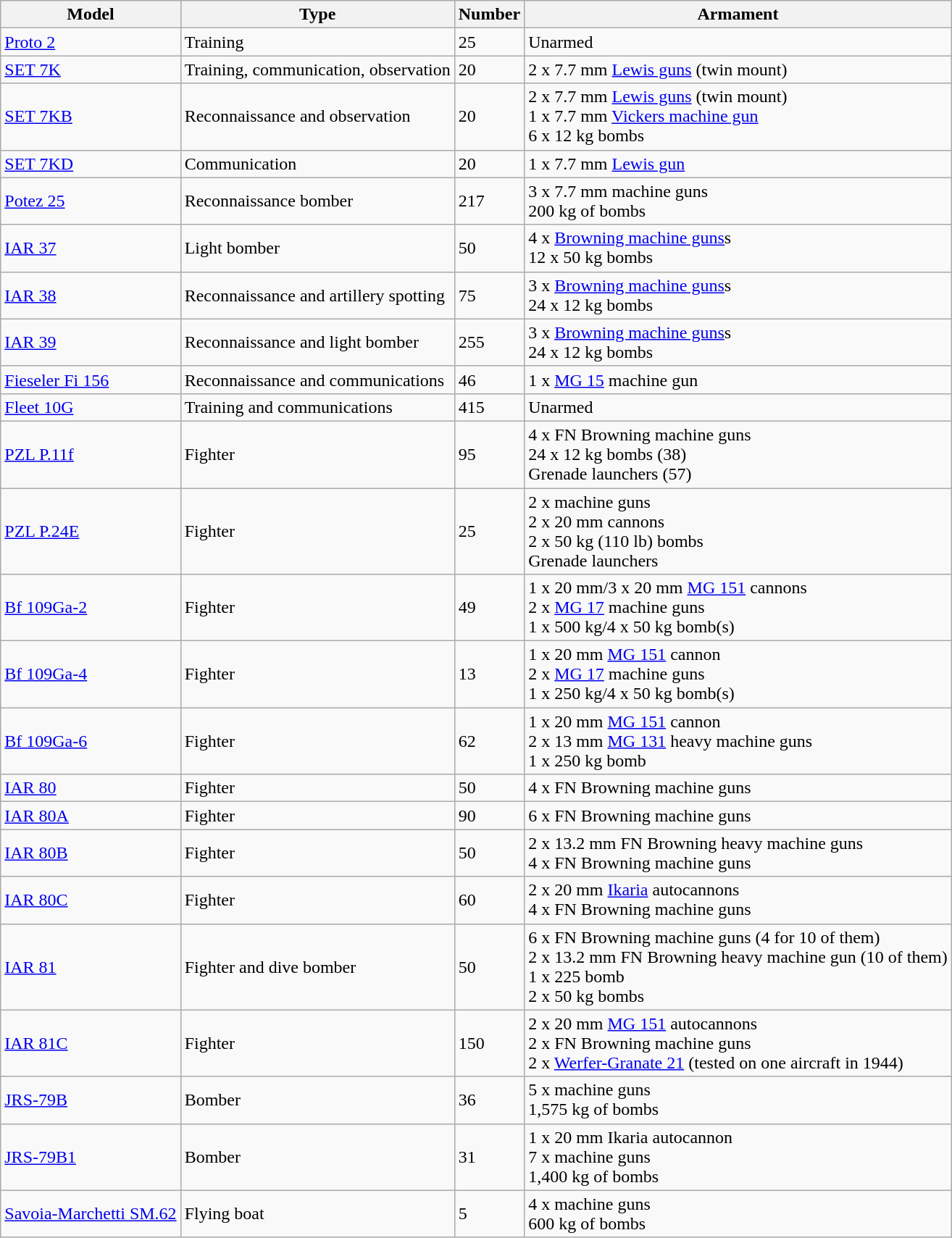<table class="wikitable">
<tr>
<th>Model</th>
<th>Type</th>
<th>Number</th>
<th>Armament</th>
</tr>
<tr>
<td><a href='#'>Proto 2</a></td>
<td>Training</td>
<td>25</td>
<td>Unarmed</td>
</tr>
<tr>
<td><a href='#'>SET 7K</a></td>
<td>Training, communication, observation</td>
<td>20</td>
<td>2 x 7.7 mm <a href='#'>Lewis guns</a> (twin mount)</td>
</tr>
<tr>
<td><a href='#'>SET 7KB</a></td>
<td>Reconnaissance and observation</td>
<td>20</td>
<td>2 x 7.7 mm <a href='#'>Lewis guns</a> (twin mount)<br>1 x 7.7 mm <a href='#'>Vickers machine gun</a><br>6 x 12 kg bombs</td>
</tr>
<tr>
<td><a href='#'>SET 7KD</a></td>
<td>Communication</td>
<td>20</td>
<td>1 x 7.7 mm <a href='#'>Lewis gun</a></td>
</tr>
<tr>
<td><a href='#'>Potez 25</a></td>
<td>Reconnaissance bomber</td>
<td>217</td>
<td>3 x 7.7 mm machine guns<br>200 kg of bombs</td>
</tr>
<tr>
<td><a href='#'>IAR 37</a></td>
<td>Light bomber</td>
<td>50</td>
<td>4 x <a href='#'>Browning machine guns</a>s<br>12 x 50 kg bombs</td>
</tr>
<tr>
<td><a href='#'>IAR 38</a></td>
<td>Reconnaissance and artillery spotting</td>
<td>75</td>
<td>3 x <a href='#'>Browning machine guns</a>s<br>24 x 12 kg bombs</td>
</tr>
<tr>
<td><a href='#'>IAR 39</a></td>
<td>Reconnaissance and light bomber</td>
<td>255</td>
<td>3 x <a href='#'>Browning machine guns</a>s<br>24 x 12 kg bombs</td>
</tr>
<tr>
<td><a href='#'>Fieseler Fi 156</a></td>
<td>Reconnaissance and communications</td>
<td>46</td>
<td>1 x <a href='#'>MG 15</a> machine gun</td>
</tr>
<tr>
<td><a href='#'>Fleet 10G</a></td>
<td>Training and communications</td>
<td>415</td>
<td>Unarmed</td>
</tr>
<tr>
<td><a href='#'>PZL P.11f</a></td>
<td>Fighter</td>
<td>95</td>
<td>4 x FN Browning machine guns<br>24 x 12 kg bombs (38)<br>Grenade launchers (57)</td>
</tr>
<tr>
<td><a href='#'>PZL P.24E</a></td>
<td>Fighter</td>
<td>25</td>
<td>2 x machine guns<br>2 x 20 mm cannons<br>2 x 50 kg (110 lb) bombs<br>Grenade launchers</td>
</tr>
<tr>
<td><a href='#'>Bf 109Ga-2</a></td>
<td>Fighter</td>
<td>49</td>
<td>1 x 20 mm/3 x 20 mm <a href='#'>MG 151</a> cannons<br>2 x <a href='#'>MG 17</a> machine guns<br>1 x 500 kg/4 x 50 kg bomb(s)</td>
</tr>
<tr>
<td><a href='#'>Bf 109Ga-4</a></td>
<td>Fighter</td>
<td>13</td>
<td>1 x 20 mm <a href='#'>MG 151</a> cannon<br>2 x <a href='#'>MG 17</a> machine guns<br>1 x 250 kg/4 x 50 kg bomb(s)</td>
</tr>
<tr>
<td><a href='#'>Bf 109Ga-6</a></td>
<td>Fighter</td>
<td>62</td>
<td>1 x 20 mm <a href='#'>MG 151</a> cannon<br>2 x 13 mm <a href='#'>MG 131</a> heavy machine guns<br>1 x 250 kg bomb</td>
</tr>
<tr>
<td><a href='#'>IAR 80</a></td>
<td>Fighter</td>
<td>50</td>
<td>4 x FN Browning machine guns</td>
</tr>
<tr>
<td><a href='#'>IAR 80A</a></td>
<td>Fighter</td>
<td>90</td>
<td>6 x FN Browning machine guns</td>
</tr>
<tr>
<td><a href='#'>IAR 80B</a></td>
<td>Fighter</td>
<td>50</td>
<td>2 x 13.2 mm FN Browning heavy machine guns<br>4 x FN Browning machine guns</td>
</tr>
<tr>
<td><a href='#'>IAR 80C</a></td>
<td>Fighter</td>
<td>60</td>
<td>2 x 20 mm <a href='#'>Ikaria</a> autocannons<br>4 x FN Browning machine guns</td>
</tr>
<tr>
<td><a href='#'>IAR 81</a></td>
<td>Fighter and dive bomber</td>
<td>50</td>
<td>6 x FN Browning machine guns (4 for 10 of them)<br>2 x 13.2 mm FN Browning heavy machine gun (10 of them)<br>1 x 225 bomb<br>2 x 50 kg bombs</td>
</tr>
<tr>
<td><a href='#'>IAR 81C</a></td>
<td>Fighter</td>
<td>150</td>
<td>2 x 20 mm <a href='#'>MG 151</a> autocannons<br>2 x FN Browning machine guns<br>2 x <a href='#'>Werfer-Granate 21</a> (tested on one aircraft in 1944)</td>
</tr>
<tr>
<td><a href='#'>JRS-79B</a></td>
<td>Bomber</td>
<td>36</td>
<td>5 x machine guns<br>1,575 kg of bombs</td>
</tr>
<tr>
<td><a href='#'>JRS-79B1</a></td>
<td>Bomber</td>
<td>31</td>
<td>1 x 20 mm Ikaria autocannon<br>7 x machine guns<br>1,400 kg of bombs</td>
</tr>
<tr>
<td><a href='#'>Savoia-Marchetti SM.62</a></td>
<td>Flying boat</td>
<td>5</td>
<td>4 x machine guns<br>600 kg of bombs</td>
</tr>
</table>
